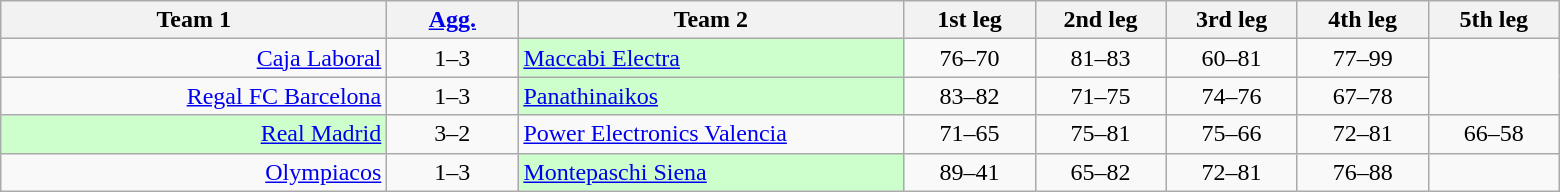<table class=wikitable style="text-align:center">
<tr>
<th width=250>Team 1</th>
<th width=80><a href='#'>Agg.</a></th>
<th width=250>Team 2</th>
<th width=80>1st leg</th>
<th width=80>2nd leg</th>
<th width=80>3rd leg</th>
<th width=80>4th leg</th>
<th width=80>5th leg</th>
</tr>
<tr>
<td align=right><a href='#'>Caja Laboral</a> </td>
<td>1–3</td>
<td bgcolor="#ccffcc" align=left> <a href='#'>Maccabi Electra</a></td>
<td>76–70</td>
<td>81–83</td>
<td>60–81</td>
<td>77–99</td>
</tr>
<tr>
<td align=right><a href='#'>Regal FC Barcelona</a> </td>
<td>1–3</td>
<td bgcolor="#ccffcc" align=left> <a href='#'>Panathinaikos</a></td>
<td>83–82</td>
<td>71–75</td>
<td>74–76</td>
<td>67–78</td>
</tr>
<tr>
<td bgcolor="#ccffcc" align=right><a href='#'>Real Madrid</a> </td>
<td>3–2</td>
<td align=left> <a href='#'>Power Electronics Valencia</a></td>
<td>71–65</td>
<td>75–81</td>
<td>75–66</td>
<td>72–81</td>
<td>66–58</td>
</tr>
<tr>
<td align=right><a href='#'>Olympiacos</a> </td>
<td>1–3</td>
<td bgcolor="#ccffcc" align=left> <a href='#'>Montepaschi Siena</a></td>
<td>89–41</td>
<td>65–82</td>
<td>72–81</td>
<td>76–88</td>
</tr>
</table>
